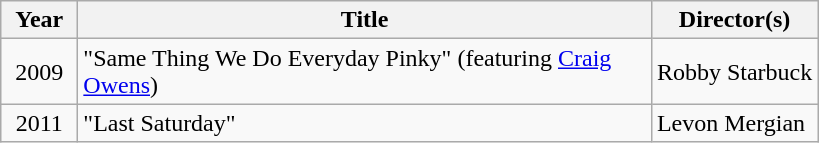<table class="wikitable">
<tr>
<th style="width:44px; text-align:center;">Year</th>
<th style="width:375px; text-align:center;">Title</th>
<th>Director(s)</th>
</tr>
<tr>
<td style="text-align:center;">2009</td>
<td>"Same Thing We Do Everyday Pinky" (featuring <a href='#'>Craig Owens</a>)</td>
<td>Robby Starbuck</td>
</tr>
<tr>
<td style="text-align:center;">2011</td>
<td>"Last Saturday"</td>
<td>Levon Mergian</td>
</tr>
</table>
